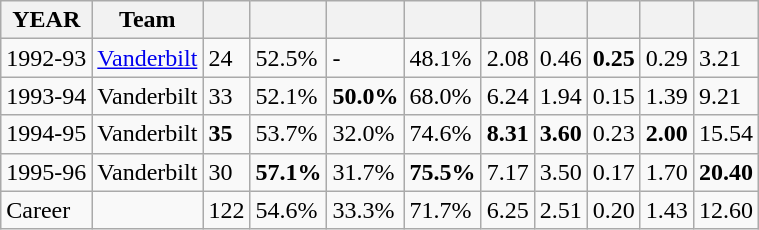<table class="wikitable">
<tr>
<th>YEAR</th>
<th>Team</th>
<th scope="col"></th>
<th scope="col"></th>
<th scope="col"></th>
<th scope="col"></th>
<th scope="col"></th>
<th scope="col"></th>
<th scope="col"></th>
<th scope="col"></th>
<th scope="col"></th>
</tr>
<tr>
<td>1992-93</td>
<td><a href='#'>Vanderbilt</a></td>
<td>24</td>
<td>52.5%</td>
<td>-</td>
<td>48.1%</td>
<td>2.08</td>
<td>0.46</td>
<td><strong>0.25</strong></td>
<td>0.29</td>
<td>3.21</td>
</tr>
<tr>
<td>1993-94</td>
<td>Vanderbilt</td>
<td>33</td>
<td>52.1%</td>
<td><strong>50.0%</strong></td>
<td>68.0%</td>
<td>6.24</td>
<td>1.94</td>
<td>0.15</td>
<td>1.39</td>
<td>9.21</td>
</tr>
<tr>
<td>1994-95</td>
<td>Vanderbilt</td>
<td><strong>35</strong></td>
<td>53.7%</td>
<td>32.0%</td>
<td>74.6%</td>
<td><strong>8.31</strong></td>
<td><strong>3.60</strong></td>
<td>0.23</td>
<td><strong>2.00</strong></td>
<td>15.54</td>
</tr>
<tr>
<td>1995-96</td>
<td>Vanderbilt</td>
<td>30</td>
<td><strong>57.1%</strong></td>
<td>31.7%</td>
<td><strong>75.5%</strong></td>
<td>7.17</td>
<td>3.50</td>
<td>0.17</td>
<td>1.70</td>
<td><strong>20.40</strong></td>
</tr>
<tr>
<td>Career</td>
<td></td>
<td>122</td>
<td>54.6%</td>
<td>33.3%</td>
<td>71.7%</td>
<td>6.25</td>
<td>2.51</td>
<td>0.20</td>
<td>1.43</td>
<td>12.60</td>
</tr>
</table>
